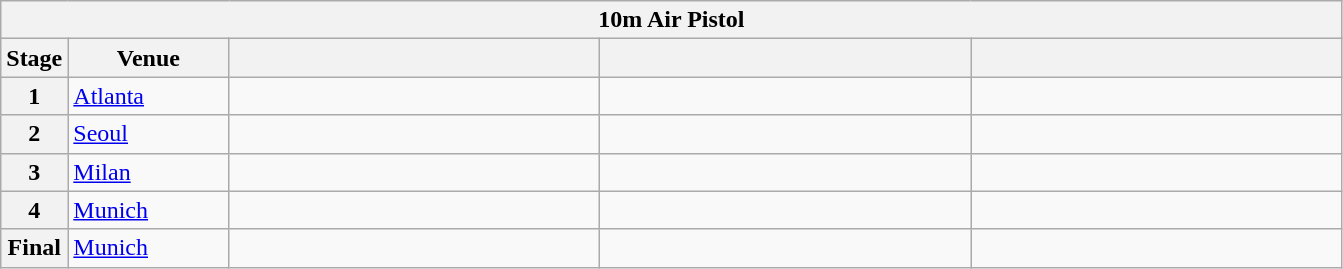<table class="wikitable">
<tr>
<th colspan="5">10m Air Pistol</th>
</tr>
<tr>
<th>Stage</th>
<th width=100>Venue</th>
<th width=240></th>
<th width=240></th>
<th width=240></th>
</tr>
<tr>
<th>1</th>
<td> <a href='#'>Atlanta</a></td>
<td></td>
<td></td>
<td></td>
</tr>
<tr>
<th>2</th>
<td> <a href='#'>Seoul</a></td>
<td></td>
<td></td>
<td></td>
</tr>
<tr>
<th>3</th>
<td> <a href='#'>Milan</a></td>
<td></td>
<td></td>
<td></td>
</tr>
<tr>
<th>4</th>
<td> <a href='#'>Munich</a></td>
<td></td>
<td></td>
<td></td>
</tr>
<tr>
<th>Final</th>
<td> <a href='#'>Munich</a></td>
<td></td>
<td></td>
<td></td>
</tr>
</table>
